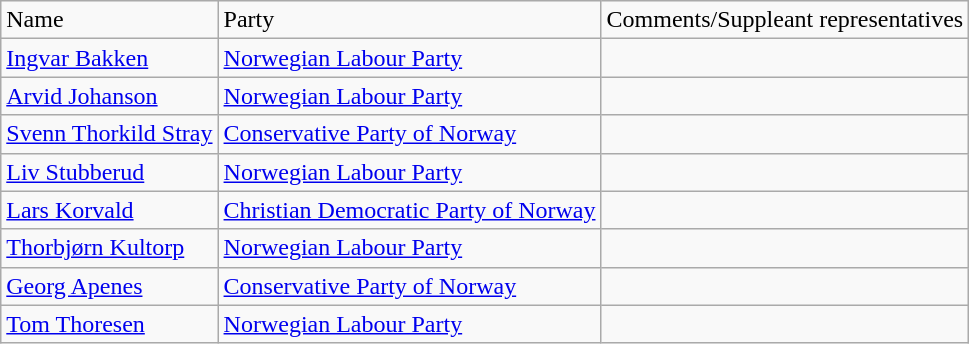<table class="wikitable">
<tr>
<td>Name</td>
<td>Party</td>
<td>Comments/Suppleant representatives</td>
</tr>
<tr>
<td><a href='#'>Ingvar Bakken</a></td>
<td><a href='#'>Norwegian Labour Party</a></td>
<td></td>
</tr>
<tr>
<td><a href='#'>Arvid Johanson</a></td>
<td><a href='#'>Norwegian Labour Party</a></td>
<td></td>
</tr>
<tr>
<td><a href='#'>Svenn Thorkild Stray</a></td>
<td><a href='#'>Conservative Party of Norway</a></td>
<td></td>
</tr>
<tr>
<td><a href='#'>Liv Stubberud</a></td>
<td><a href='#'>Norwegian Labour Party</a></td>
<td></td>
</tr>
<tr>
<td><a href='#'>Lars Korvald</a></td>
<td><a href='#'>Christian Democratic Party of Norway</a></td>
<td></td>
</tr>
<tr>
<td><a href='#'>Thorbjørn Kultorp</a></td>
<td><a href='#'>Norwegian Labour Party</a></td>
<td></td>
</tr>
<tr>
<td><a href='#'>Georg Apenes</a></td>
<td><a href='#'>Conservative Party of Norway</a></td>
<td></td>
</tr>
<tr>
<td><a href='#'>Tom Thoresen</a></td>
<td><a href='#'>Norwegian Labour Party</a></td>
<td></td>
</tr>
</table>
